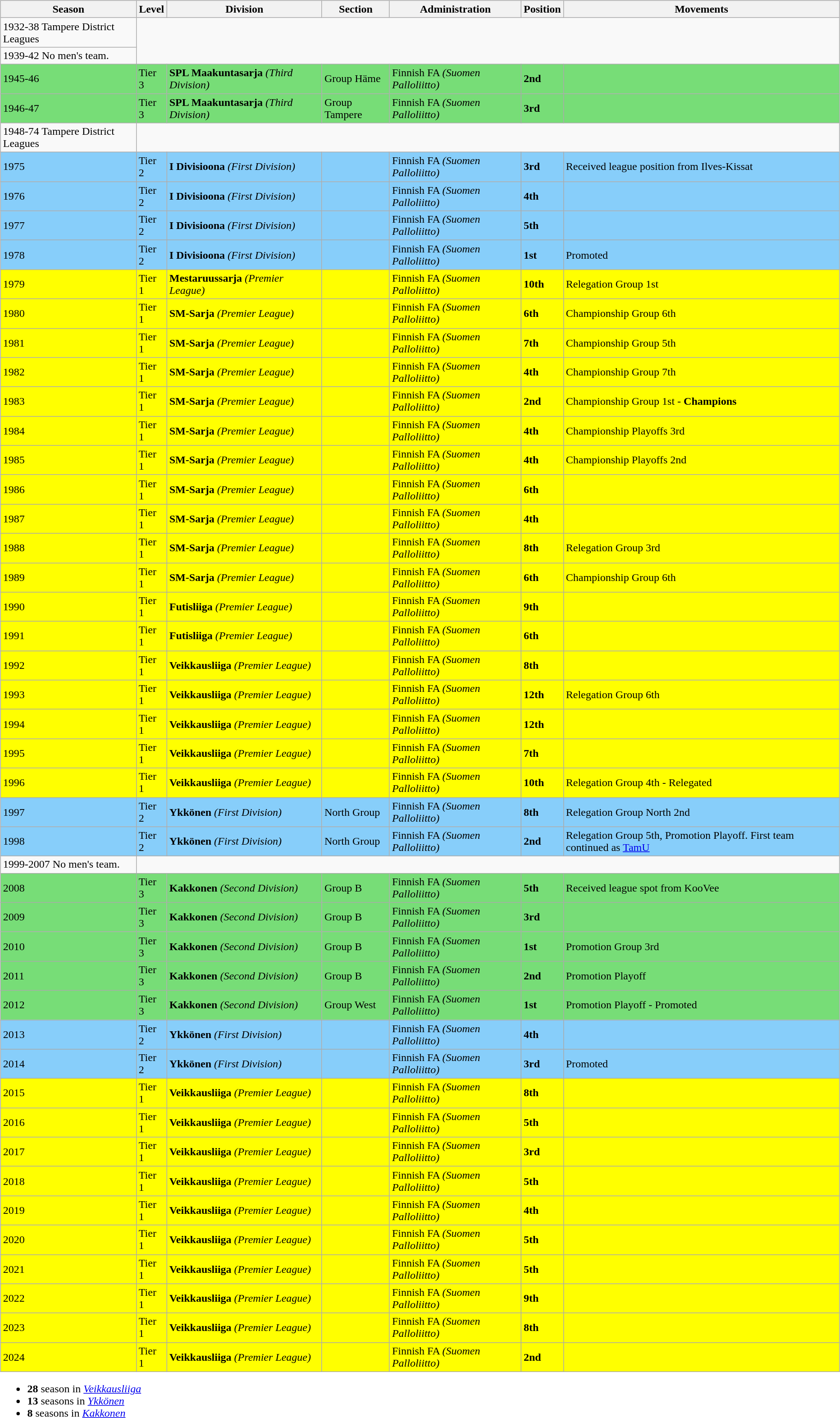<table>
<tr>
<td valign="top" width=0%><br><table class="wikitable">
<tr style="background:#f0f6fa;">
<th><strong>Season</strong></th>
<th><strong>Level</strong></th>
<th><strong>Division</strong></th>
<th><strong>Section</strong></th>
<th><strong>Administration</strong></th>
<th><strong>Position</strong></th>
<th><strong>Movements</strong></th>
</tr>
<tr>
<td style="background:;">1932-38 Tampere District Leagues</td>
</tr>
<tr>
<td style="background:;">1939-42 No men's team.</td>
</tr>
<tr>
<td style="background:#77DD77;">1945-46</td>
<td style="background:#77DD77;">Tier 3</td>
<td style="background:#77DD77;"><strong>SPL Maakuntasarja</strong> <em>(Third Division)</em></td>
<td style="background:#77DD77;">Group Häme</td>
<td style="background:#77DD77;">Finnish FA <em>(Suomen Palloliitto)</em></td>
<td style="background:#77DD77;"><strong>2nd</strong></td>
<td style="background:#77DD77;"></td>
</tr>
<tr>
<td style="background:#77DD77;">1946-47</td>
<td style="background:#77DD77;">Tier 3</td>
<td style="background:#77DD77;"><strong>SPL Maakuntasarja</strong> <em>(Third Division)</em></td>
<td style="background:#77DD77;">Group Tampere</td>
<td style="background:#77DD77;">Finnish FA <em>(Suomen Palloliitto)</em></td>
<td style="background:#77DD77;"><strong>3rd</strong></td>
<td style="background:#77DD77;"></td>
</tr>
<tr>
<td style="background:;">1948-74 Tampere District Leagues</td>
</tr>
<tr>
<td style="background:#87CEFA;">1975</td>
<td style="background:#87CEFA;">Tier 2</td>
<td style="background:#87CEFA;"><strong>I Divisioona</strong> <em>(First Division)</em></td>
<td style="background:#87CEFA;"></td>
<td style="background:#87CEFA;">Finnish FA <em>(Suomen Palloliitto)</em></td>
<td style="background:#87CEFA;"><strong>3rd</strong></td>
<td style="background:#87CEFA;">Received league position from Ilves-Kissat</td>
</tr>
<tr>
<td style="background:#87CEFA;">1976</td>
<td style="background:#87CEFA;">Tier 2</td>
<td style="background:#87CEFA;"><strong>I Divisioona</strong> <em>(First Division)</em></td>
<td style="background:#87CEFA;"></td>
<td style="background:#87CEFA;">Finnish FA <em>(Suomen Palloliitto)</em></td>
<td style="background:#87CEFA;"><strong>4th</strong></td>
<td style="background:#87CEFA;"></td>
</tr>
<tr>
<td style="background:#87CEFA;">1977</td>
<td style="background:#87CEFA;">Tier 2</td>
<td style="background:#87CEFA;"><strong>I Divisioona</strong> <em>(First Division)</em></td>
<td style="background:#87CEFA;"></td>
<td style="background:#87CEFA;">Finnish FA <em>(Suomen Palloliitto)</em></td>
<td style="background:#87CEFA;"><strong>5th</strong></td>
<td style="background:#87CEFA;"></td>
</tr>
<tr>
<td style="background:#87CEFA;">1978</td>
<td style="background:#87CEFA;">Tier 2</td>
<td style="background:#87CEFA;"><strong>I Divisioona</strong> <em>(First Division)</em></td>
<td style="background:#87CEFA;"></td>
<td style="background:#87CEFA;">Finnish FA <em>(Suomen Palloliitto)</em></td>
<td style="background:#87CEFA;"><strong>1st</strong></td>
<td style="background:#87CEFA;">Promoted</td>
</tr>
<tr>
<td style="background:#FFFF00;">1979</td>
<td style="background:#FFFF00;">Tier 1</td>
<td style="background:#FFFF00;"><strong>Mestaruussarja</strong> <em>(Premier League)</em></td>
<td style="background:#FFFF00;"></td>
<td style="background:#FFFF00;">Finnish FA <em>(Suomen Palloliitto)</em></td>
<td style="background:#FFFF00;"><strong>10th</strong></td>
<td style="background:#FFFF00;">Relegation Group 1st</td>
</tr>
<tr>
<td style="background:#FFFF00;">1980</td>
<td style="background:#FFFF00;">Tier 1</td>
<td style="background:#FFFF00;"><strong>SM-Sarja</strong> <em>(Premier League)</em></td>
<td style="background:#FFFF00;"></td>
<td style="background:#FFFF00;">Finnish FA <em>(Suomen Palloliitto)</em></td>
<td style="background:#FFFF00;"><strong>6th</strong></td>
<td style="background:#FFFF00;">Championship Group 6th</td>
</tr>
<tr>
<td style="background:#FFFF00;">1981</td>
<td style="background:#FFFF00;">Tier 1</td>
<td style="background:#FFFF00;"><strong>SM-Sarja</strong> <em>(Premier League)</em></td>
<td style="background:#FFFF00;"></td>
<td style="background:#FFFF00;">Finnish FA <em>(Suomen Palloliitto)</em></td>
<td style="background:#FFFF00;"><strong>7th</strong></td>
<td style="background:#FFFF00;">Championship Group 5th</td>
</tr>
<tr>
<td style="background:#FFFF00;">1982</td>
<td style="background:#FFFF00;">Tier 1</td>
<td style="background:#FFFF00;"><strong>SM-Sarja</strong> <em>(Premier League)</em></td>
<td style="background:#FFFF00;"></td>
<td style="background:#FFFF00;">Finnish FA <em>(Suomen Palloliitto)</em></td>
<td style="background:#FFFF00;"><strong>4th</strong></td>
<td style="background:#FFFF00;">Championship Group 7th</td>
</tr>
<tr>
<td style="background:#FFFF00;">1983</td>
<td style="background:#FFFF00;">Tier 1</td>
<td style="background:#FFFF00;"><strong>SM-Sarja</strong> <em>(Premier League)</em></td>
<td style="background:#FFFF00;"></td>
<td style="background:#FFFF00;">Finnish FA <em>(Suomen Palloliitto)</em></td>
<td style="background:#FFFF00;"><strong>2nd</strong></td>
<td style="background:#FFFF00;">Championship Group 1st - <strong>Champions</strong></td>
</tr>
<tr>
<td style="background:#FFFF00;">1984</td>
<td style="background:#FFFF00;">Tier 1</td>
<td style="background:#FFFF00;"><strong>SM-Sarja</strong> <em>(Premier League)</em></td>
<td style="background:#FFFF00;"></td>
<td style="background:#FFFF00;">Finnish FA <em>(Suomen Palloliitto)</em></td>
<td style="background:#FFFF00;"><strong>4th</strong></td>
<td style="background:#FFFF00;">Championship Playoffs 3rd</td>
</tr>
<tr>
<td style="background:#FFFF00;">1985</td>
<td style="background:#FFFF00;">Tier 1</td>
<td style="background:#FFFF00;"><strong>SM-Sarja</strong> <em>(Premier League)</em></td>
<td style="background:#FFFF00;"></td>
<td style="background:#FFFF00;">Finnish FA <em>(Suomen Palloliitto)</em></td>
<td style="background:#FFFF00;"><strong>4th</strong></td>
<td style="background:#FFFF00;">Championship Playoffs 2nd</td>
</tr>
<tr>
<td style="background:#FFFF00;">1986</td>
<td style="background:#FFFF00;">Tier 1</td>
<td style="background:#FFFF00;"><strong>SM-Sarja</strong> <em>(Premier League)</em></td>
<td style="background:#FFFF00;"></td>
<td style="background:#FFFF00;">Finnish FA <em>(Suomen Palloliitto)</em></td>
<td style="background:#FFFF00;"><strong>6th</strong></td>
<td style="background:#FFFF00;"></td>
</tr>
<tr>
<td style="background:#FFFF00;">1987</td>
<td style="background:#FFFF00;">Tier 1</td>
<td style="background:#FFFF00;"><strong>SM-Sarja</strong> <em>(Premier League)</em></td>
<td style="background:#FFFF00;"></td>
<td style="background:#FFFF00;">Finnish FA <em>(Suomen Palloliitto)</em></td>
<td style="background:#FFFF00;"><strong>4th</strong></td>
<td style="background:#FFFF00;"></td>
</tr>
<tr>
<td style="background:#FFFF00;">1988</td>
<td style="background:#FFFF00;">Tier 1</td>
<td style="background:#FFFF00;"><strong>SM-Sarja</strong> <em>(Premier League)</em></td>
<td style="background:#FFFF00;"></td>
<td style="background:#FFFF00;">Finnish FA <em>(Suomen Palloliitto)</em></td>
<td style="background:#FFFF00;"><strong>8th</strong></td>
<td style="background:#FFFF00;">Relegation Group 3rd</td>
</tr>
<tr>
<td style="background:#FFFF00;">1989</td>
<td style="background:#FFFF00;">Tier 1</td>
<td style="background:#FFFF00;"><strong>SM-Sarja</strong> <em>(Premier League)</em></td>
<td style="background:#FFFF00;"></td>
<td style="background:#FFFF00;">Finnish FA <em>(Suomen Palloliitto)</em></td>
<td style="background:#FFFF00;"><strong>6th</strong></td>
<td style="background:#FFFF00;">Championship Group 6th</td>
</tr>
<tr>
<td style="background:#FFFF00;">1990</td>
<td style="background:#FFFF00;">Tier 1</td>
<td style="background:#FFFF00;"><strong>Futisliiga</strong> <em>(Premier League)</em></td>
<td style="background:#FFFF00;"></td>
<td style="background:#FFFF00;">Finnish FA <em>(Suomen Palloliitto)</em></td>
<td style="background:#FFFF00;"><strong>9th</strong></td>
<td style="background:#FFFF00;"></td>
</tr>
<tr>
<td style="background:#FFFF00;">1991</td>
<td style="background:#FFFF00;">Tier 1</td>
<td style="background:#FFFF00;"><strong>Futisliiga</strong> <em>(Premier League)</em></td>
<td style="background:#FFFF00;"></td>
<td style="background:#FFFF00;">Finnish FA <em>(Suomen Palloliitto)</em></td>
<td style="background:#FFFF00;"><strong>6th</strong></td>
<td style="background:#FFFF00;"></td>
</tr>
<tr>
<td style="background:#FFFF00;">1992</td>
<td style="background:#FFFF00;">Tier 1</td>
<td style="background:#FFFF00;"><strong>Veikkausliiga</strong> <em>(Premier League)</em></td>
<td style="background:#FFFF00;"></td>
<td style="background:#FFFF00;">Finnish FA <em>(Suomen Palloliitto)</em></td>
<td style="background:#FFFF00;"><strong>8th</strong></td>
<td style="background:#FFFF00;"></td>
</tr>
<tr>
<td style="background:#FFFF00;">1993</td>
<td style="background:#FFFF00;">Tier 1</td>
<td style="background:#FFFF00;"><strong>Veikkausliiga</strong> <em>(Premier League)</em></td>
<td style="background:#FFFF00;"></td>
<td style="background:#FFFF00;">Finnish FA <em>(Suomen Palloliitto)</em></td>
<td style="background:#FFFF00;"><strong>12th</strong></td>
<td style="background:#FFFF00;">Relegation Group 6th</td>
</tr>
<tr>
<td style="background:#FFFF00;">1994</td>
<td style="background:#FFFF00;">Tier 1</td>
<td style="background:#FFFF00;"><strong>Veikkausliiga</strong> <em>(Premier League)</em></td>
<td style="background:#FFFF00;"></td>
<td style="background:#FFFF00;">Finnish FA <em>(Suomen Palloliitto)</em></td>
<td style="background:#FFFF00;"><strong>12th</strong></td>
<td style="background:#FFFF00;"></td>
</tr>
<tr>
<td style="background:#FFFF00;">1995</td>
<td style="background:#FFFF00;">Tier 1</td>
<td style="background:#FFFF00;"><strong>Veikkausliiga</strong> <em>(Premier League)</em></td>
<td style="background:#FFFF00;"></td>
<td style="background:#FFFF00;">Finnish FA <em>(Suomen Palloliitto)</em></td>
<td style="background:#FFFF00;"><strong>7th</strong></td>
<td style="background:#FFFF00;"></td>
</tr>
<tr>
<td style="background:#FFFF00;">1996</td>
<td style="background:#FFFF00;">Tier 1</td>
<td style="background:#FFFF00;"><strong>Veikkausliiga</strong> <em>(Premier League)</em></td>
<td style="background:#FFFF00;"></td>
<td style="background:#FFFF00;">Finnish FA <em>(Suomen Palloliitto)</em></td>
<td style="background:#FFFF00;"><strong>10th</strong></td>
<td style="background:#FFFF00;">Relegation Group 4th - Relegated</td>
</tr>
<tr>
<td style="background:#87CEFA;">1997</td>
<td style="background:#87CEFA;">Tier 2</td>
<td style="background:#87CEFA;"><strong>Ykkönen</strong> <em>(First Division)</em></td>
<td style="background:#87CEFA;">North Group</td>
<td style="background:#87CEFA;">Finnish FA <em>(Suomen Palloliitto)</em></td>
<td style="background:#87CEFA;"><strong>8th</strong></td>
<td style="background:#87CEFA;">Relegation Group North 2nd</td>
</tr>
<tr>
<td style="background:#87CEFA;">1998</td>
<td style="background:#87CEFA;">Tier 2</td>
<td style="background:#87CEFA;"><strong>Ykkönen</strong> <em>(First Division)</em></td>
<td style="background:#87CEFA;">North Group</td>
<td style="background:#87CEFA;">Finnish FA <em>(Suomen Palloliitto)</em></td>
<td style="background:#87CEFA;"><strong>2nd</strong></td>
<td style="background:#87CEFA;">Relegation Group 5th, Promotion Playoff. First team continued as <a href='#'>TamU</a></td>
</tr>
<tr>
<td style="background:;">1999-2007 No men's team.</td>
</tr>
<tr>
<td style="background:#77DD77;">2008</td>
<td style="background:#77DD77;">Tier 3</td>
<td style="background:#77DD77;"><strong>Kakkonen</strong> <em>(Second Division)</em></td>
<td style="background:#77DD77;">Group B</td>
<td style="background:#77DD77;">Finnish FA <em>(Suomen Palloliitto)</em></td>
<td style="background:#77DD77;"><strong>5th</strong></td>
<td style="background:#77DD77;">Received league spot from KooVee</td>
</tr>
<tr>
<td style="background:#77DD77;">2009</td>
<td style="background:#77DD77;">Tier 3</td>
<td style="background:#77DD77;"><strong>Kakkonen</strong> <em>(Second Division)</em></td>
<td style="background:#77DD77;">Group B</td>
<td style="background:#77DD77;">Finnish FA <em>(Suomen Palloliitto)</em></td>
<td style="background:#77DD77;"><strong>3rd</strong></td>
<td style="background:#77DD77;"></td>
</tr>
<tr>
<td style="background:#77DD77;">2010</td>
<td style="background:#77DD77;">Tier 3</td>
<td style="background:#77DD77;"><strong>Kakkonen</strong> <em>(Second Division)</em></td>
<td style="background:#77DD77;">Group B</td>
<td style="background:#77DD77;">Finnish FA <em>(Suomen Palloliitto)</em></td>
<td style="background:#77DD77;"><strong>1st</strong></td>
<td style="background:#77DD77;">Promotion Group 3rd</td>
</tr>
<tr>
<td style="background:#77DD77;">2011</td>
<td style="background:#77DD77;">Tier 3</td>
<td style="background:#77DD77;"><strong>Kakkonen</strong> <em>(Second Division)</em></td>
<td style="background:#77DD77;">Group B</td>
<td style="background:#77DD77;">Finnish FA <em>(Suomen Palloliitto)</em></td>
<td style="background:#77DD77;"><strong>2nd</strong></td>
<td style="background:#77DD77;">Promotion Playoff</td>
</tr>
<tr>
<td style="background:#77DD77;">2012</td>
<td style="background:#77DD77;">Tier 3</td>
<td style="background:#77DD77;"><strong>Kakkonen</strong> <em>(Second Division)</em></td>
<td style="background:#77DD77;">Group West</td>
<td style="background:#77DD77;">Finnish FA <em>(Suomen Palloliitto)</em></td>
<td style="background:#77DD77;"><strong>1st</strong></td>
<td style="background:#77DD77;">Promotion Playoff - Promoted</td>
</tr>
<tr>
<td style="background:#87CEFA;">2013</td>
<td style="background:#87CEFA;">Tier 2</td>
<td style="background:#87CEFA;"><strong>Ykkönen</strong> <em>(First Division)</em></td>
<td style="background:#87CEFA;"></td>
<td style="background:#87CEFA;">Finnish FA <em>(Suomen Palloliitto)</em></td>
<td style="background:#87CEFA;"><strong>4th</strong></td>
<td style="background:#87CEFA;"></td>
</tr>
<tr>
<td style="background:#87CEFA;">2014</td>
<td style="background:#87CEFA;">Tier 2</td>
<td style="background:#87CEFA;"><strong>Ykkönen</strong> <em>(First Division)</em></td>
<td style="background:#87CEFA;"></td>
<td style="background:#87CEFA;">Finnish FA <em>(Suomen Palloliitto)</em></td>
<td style="background:#87CEFA;"><strong>3rd</strong></td>
<td style="background:#87CEFA;">Promoted</td>
</tr>
<tr>
<td style="background:#FFFF00;">2015</td>
<td style="background:#FFFF00;">Tier 1</td>
<td style="background:#FFFF00;"><strong>Veikkausliiga</strong> <em>(Premier League)</em></td>
<td style="background:#FFFF00;"></td>
<td style="background:#FFFF00;">Finnish FA <em>(Suomen Palloliitto)</em></td>
<td style="background:#FFFF00;"><strong>8th</strong></td>
<td style="background:#FFFF00;"></td>
</tr>
<tr>
<td style="background:#FFFF00;">2016</td>
<td style="background:#FFFF00;">Tier 1</td>
<td style="background:#FFFF00;"><strong>Veikkausliiga</strong> <em>(Premier League)</em></td>
<td style="background:#FFFF00;"></td>
<td style="background:#FFFF00;">Finnish FA <em>(Suomen Palloliitto)</em></td>
<td style="background:#FFFF00;"><strong>5th</strong></td>
<td style="background:#FFFF00;"></td>
</tr>
<tr>
<td style="background:#FFFF00;">2017</td>
<td style="background:#FFFF00;">Tier 1</td>
<td style="background:#FFFF00;"><strong>Veikkausliiga</strong> <em>(Premier League)</em></td>
<td style="background:#FFFF00;"></td>
<td style="background:#FFFF00;">Finnish FA <em>(Suomen Palloliitto)</em></td>
<td style="background:#FFFF00;"><strong>3rd</strong></td>
<td style="background:#FFFF00;"></td>
</tr>
<tr>
<td style="background:#FFFF00;">2018</td>
<td style="background:#FFFF00;">Tier 1</td>
<td style="background:#FFFF00;"><strong>Veikkausliiga</strong> <em>(Premier League)</em></td>
<td style="background:#FFFF00;"></td>
<td style="background:#FFFF00;">Finnish FA <em>(Suomen Palloliitto)</em></td>
<td style="background:#FFFF00;"><strong>5th</strong></td>
<td style="background:#FFFF00;"></td>
</tr>
<tr>
<td style="background:#FFFF00;">2019</td>
<td style="background:#FFFF00;">Tier 1</td>
<td style="background:#FFFF00;"><strong>Veikkausliiga</strong> <em>(Premier League)</em></td>
<td style="background:#FFFF00;"></td>
<td style="background:#FFFF00;">Finnish FA <em>(Suomen Palloliitto)</em></td>
<td style="background:#FFFF00;"><strong>4th</strong></td>
<td style="background:#FFFF00;"></td>
</tr>
<tr>
<td style="background:#FFFF00;">2020</td>
<td style="background:#FFFF00;">Tier 1</td>
<td style="background:#FFFF00;"><strong>Veikkausliiga</strong> <em>(Premier League)</em></td>
<td style="background:#FFFF00;"></td>
<td style="background:#FFFF00;">Finnish FA <em>(Suomen Palloliitto)</em></td>
<td style="background:#FFFF00;"><strong>5th</strong></td>
<td style="background:#FFFF00;"></td>
</tr>
<tr>
<td style="background:#FFFF00;">2021</td>
<td style="background:#FFFF00;">Tier 1</td>
<td style="background:#FFFF00;"><strong>Veikkausliiga</strong> <em>(Premier League)</em></td>
<td style="background:#FFFF00;"></td>
<td style="background:#FFFF00;">Finnish FA <em>(Suomen Palloliitto)</em></td>
<td style="background:#FFFF00;"><strong>5th</strong></td>
<td style="background:#FFFF00;"></td>
</tr>
<tr>
<td style="background:#FFFF00;">2022</td>
<td style="background:#FFFF00;">Tier 1</td>
<td style="background:#FFFF00;"><strong>Veikkausliiga</strong> <em>(Premier League)</em></td>
<td style="background:#FFFF00;"></td>
<td style="background:#FFFF00;">Finnish FA <em>(Suomen Palloliitto)</em></td>
<td style="background:#FFFF00;"><strong>9th</strong></td>
<td style="background:#FFFF00;"></td>
</tr>
<tr>
<td style="background:#FFFF00;">2023</td>
<td style="background:#FFFF00;">Tier 1</td>
<td style="background:#FFFF00;"><strong>Veikkausliiga</strong> <em>(Premier League)</em></td>
<td style="background:#FFFF00;"></td>
<td style="background:#FFFF00;">Finnish FA <em>(Suomen Palloliitto)</em></td>
<td style="background:#FFFF00;"><strong>8th</strong></td>
<td style="background:#FFFF00;"></td>
</tr>
<tr>
<td style="background:#FFFF00;">2024</td>
<td style="background:#FFFF00;">Tier 1</td>
<td style="background:#FFFF00;"><strong>Veikkausliiga</strong> <em>(Premier League)</em></td>
<td style="background:#FFFF00;"></td>
<td style="background:#FFFF00;">Finnish FA <em>(Suomen Palloliitto)</em></td>
<td style="background:#FFFF00;"><strong>2nd</strong></td>
<td style="background:#FFFF00;"></td>
</tr>
</table>
<ul><li><strong>28</strong> season in <em><a href='#'>Veikkausliiga</a></em></li><li><strong>13</strong> seasons in <em><a href='#'>Ykkönen</a></em></li><li><strong>8</strong> seasons in <em><a href='#'>Kakkonen</a></em></li></ul></td>
</tr>
</table>
